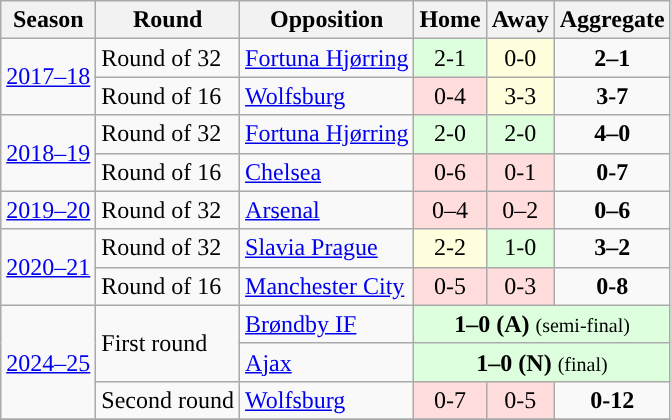<table class="wikitable plainrowheaders">
<tr>
<th scope="col">Season</th>
<th scope="col">Round</th>
<th scope="col">Opposition</th>
<th scope="col">Home</th>
<th scope="col">Away</th>
<th scope="col">Aggregate</th>
</tr>
<tr>
<td rowspan="2"><a href='#'>2017–18</a></td>
<td>Round of 32</td>
<td> <a href='#'>Fortuna Hjørring</a></td>
<td style="text-align:center; background:#dfd;">2-1</td>
<td style="text-align:center; background:#ffd;">0-0</td>
<td style="text-align:center;"><strong>2–1</strong></td>
</tr>
<tr>
<td>Round of 16</td>
<td> <a href='#'>Wolfsburg</a></td>
<td style="text-align:center; background:#fdd;">0-4</td>
<td style="text-align:center; background:#ffd;">3-3</td>
<td style="text-align:center;"><strong>3-7</strong></td>
</tr>
<tr>
<td rowspan="2"><a href='#'>2018–19</a></td>
<td>Round of 32</td>
<td> <a href='#'>Fortuna Hjørring</a></td>
<td style="text-align:center; background:#dfd;">2-0</td>
<td style="text-align:center; background:#dfd;">2-0</td>
<td style="text-align:center;"><strong>4–0</strong></td>
</tr>
<tr>
<td>Round of 16</td>
<td> <a href='#'>Chelsea</a></td>
<td style="text-align:center; background:#fdd;">0-6</td>
<td style="text-align:center; background:#fdd;">0-1</td>
<td style="text-align:center;"><strong>0-7</strong></td>
</tr>
<tr>
<td><a href='#'>2019–20</a></td>
<td>Round of 32</td>
<td> <a href='#'>Arsenal</a></td>
<td style="text-align:center; background:#fdd;">0–4</td>
<td style="text-align:center; background:#fdd;">0–2</td>
<td style="text-align:center;"><strong>0–6</strong></td>
</tr>
<tr>
<td rowspan="2"><a href='#'>2020–21</a></td>
<td>Round of 32</td>
<td> <a href='#'>Slavia Prague</a></td>
<td style="text-align:center; background:#ffd;">2-2</td>
<td style="text-align:center; background:#dfd;">1-0</td>
<td style="text-align:center;"><strong>3–2</strong></td>
</tr>
<tr>
<td>Round of 16</td>
<td> <a href='#'>Manchester City</a></td>
<td style="text-align:center; background:#fdd;">0-5</td>
<td style="text-align:center; background:#fdd;">0-3</td>
<td style="text-align:center;"><strong>0-8</strong></td>
</tr>
<tr>
<td rowspan="3"><a href='#'>2024–25</a></td>
<td rowspan="2">First round</td>
<td> <a href='#'>Brøndby IF</a></td>
<td colspan="3" style="text-align:center; background:#dfd;"><strong>1–0 (A)</strong> <small>(semi-final)</small></td>
</tr>
<tr>
<td> <a href='#'>Ajax</a></td>
<td colspan="3" style="text-align:center; background:#dfd;"><strong>1–0 (N)</strong> <small>(final)</small></td>
</tr>
<tr>
<td>Second round</td>
<td> <a href='#'>Wolfsburg</a></td>
<td style="text-align:center; background:#fdd;">0-7</td>
<td style="text-align:center; background:#fdd;">0-5</td>
<td style="text-align:center;"><strong>0-12</strong></td>
</tr>
<tr>
</tr>
</table>
